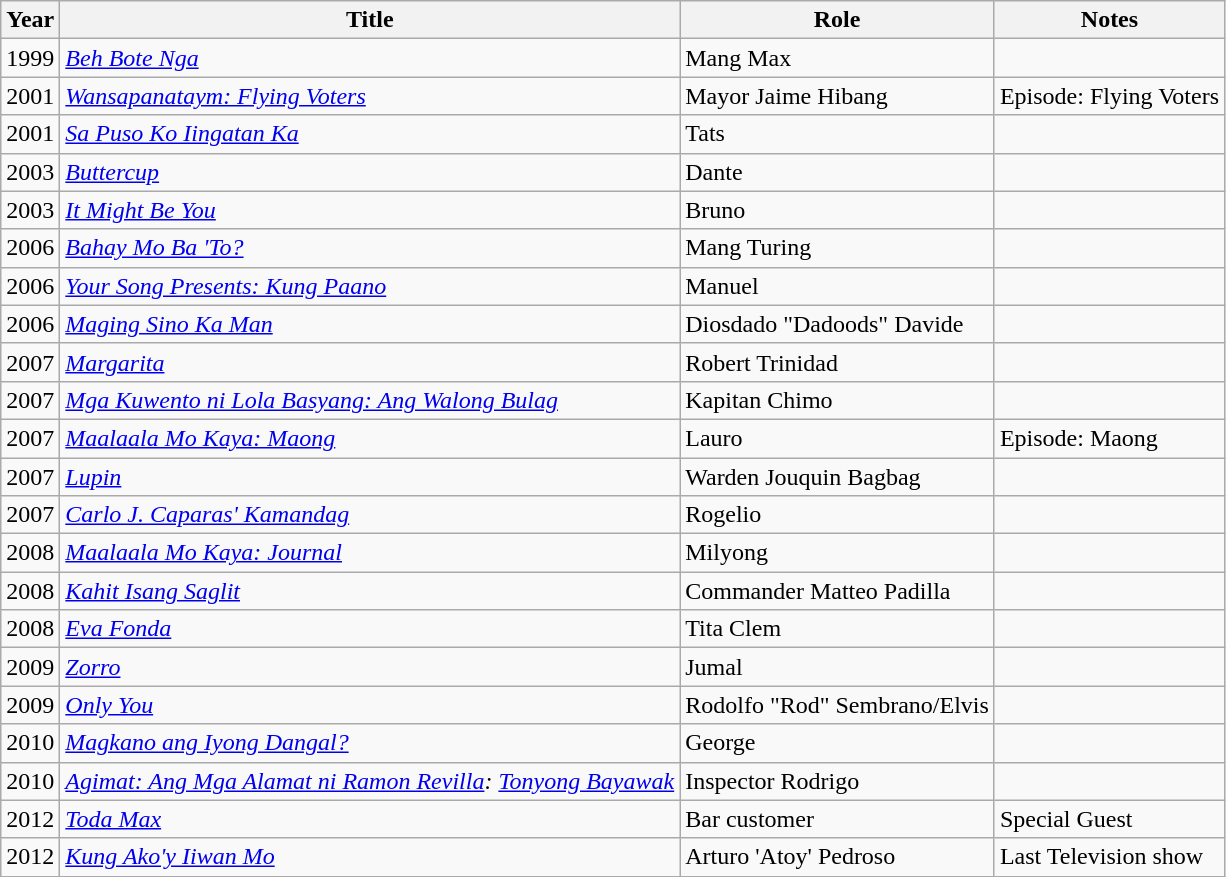<table class="wikitable sortable">
<tr>
<th>Year</th>
<th>Title</th>
<th>Role</th>
<th>Notes</th>
</tr>
<tr>
<td>1999</td>
<td><em><a href='#'>Beh Bote Nga</a></em></td>
<td>Mang Max</td>
<td></td>
</tr>
<tr>
<td>2001</td>
<td><em><a href='#'>Wansapanataym: Flying Voters</a></em></td>
<td>Mayor Jaime Hibang</td>
<td>Episode: Flying Voters</td>
</tr>
<tr>
<td>2001</td>
<td><em><a href='#'>Sa Puso Ko Iingatan Ka</a></em></td>
<td>Tats</td>
<td></td>
</tr>
<tr>
<td>2003</td>
<td><em><a href='#'>Buttercup</a></em></td>
<td>Dante</td>
<td></td>
</tr>
<tr>
<td>2003</td>
<td><em><a href='#'>It Might Be You</a></em></td>
<td>Bruno</td>
<td></td>
</tr>
<tr>
<td>2006</td>
<td><em><a href='#'>Bahay Mo Ba 'To?</a></em></td>
<td>Mang Turing</td>
<td></td>
</tr>
<tr>
<td>2006</td>
<td><em><a href='#'>Your Song Presents: Kung Paano</a></em></td>
<td>Manuel</td>
<td></td>
</tr>
<tr>
<td>2006</td>
<td><em><a href='#'>Maging Sino Ka Man</a></em></td>
<td>Diosdado "Dadoods" Davide</td>
<td></td>
</tr>
<tr>
<td>2007</td>
<td><em><a href='#'>Margarita</a></em></td>
<td>Robert Trinidad</td>
<td></td>
</tr>
<tr>
<td>2007</td>
<td><em><a href='#'>Mga Kuwento ni Lola Basyang: Ang Walong Bulag</a></em></td>
<td>Kapitan Chimo</td>
<td></td>
</tr>
<tr>
<td>2007</td>
<td><em><a href='#'>Maalaala Mo Kaya: Maong</a></em></td>
<td>Lauro</td>
<td>Episode: Maong</td>
</tr>
<tr>
<td>2007</td>
<td><em><a href='#'>Lupin</a></em></td>
<td>Warden Jouquin Bagbag</td>
<td></td>
</tr>
<tr>
<td>2007</td>
<td><em><a href='#'>Carlo J. Caparas' Kamandag</a></em></td>
<td>Rogelio</td>
<td></td>
</tr>
<tr>
<td>2008</td>
<td><em><a href='#'>Maalaala Mo Kaya: Journal</a></em></td>
<td>Milyong</td>
<td></td>
</tr>
<tr>
<td>2008</td>
<td><em><a href='#'>Kahit Isang Saglit</a></em></td>
<td>Commander Matteo Padilla</td>
<td></td>
</tr>
<tr>
<td>2008</td>
<td><em><a href='#'>Eva Fonda</a></em></td>
<td>Tita Clem</td>
<td></td>
</tr>
<tr>
<td>2009</td>
<td><em><a href='#'>Zorro</a></em></td>
<td>Jumal</td>
<td></td>
</tr>
<tr>
<td>2009</td>
<td><em><a href='#'>Only You</a></em></td>
<td>Rodolfo "Rod" Sembrano/Elvis</td>
<td></td>
</tr>
<tr>
<td>2010</td>
<td><em><a href='#'>Magkano ang Iyong Dangal?</a></em></td>
<td>George</td>
<td></td>
</tr>
<tr>
<td>2010</td>
<td><em><a href='#'>Agimat: Ang Mga Alamat ni Ramon Revilla</a>: <a href='#'>Tonyong Bayawak</a></em></td>
<td>Inspector Rodrigo</td>
<td></td>
</tr>
<tr>
<td>2012</td>
<td><em><a href='#'>Toda Max</a></em></td>
<td>Bar customer</td>
<td>Special Guest</td>
</tr>
<tr>
<td>2012</td>
<td><em><a href='#'>Kung Ako'y Iiwan Mo</a></em></td>
<td>Arturo 'Atoy' Pedroso</td>
<td>Last Television show</td>
</tr>
</table>
